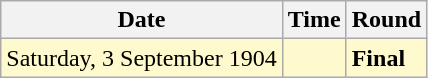<table class="wikitable">
<tr>
<th>Date</th>
<th>Time</th>
<th>Round</th>
</tr>
<tr style=background:lemonchiffon>
<td>Saturday, 3 September 1904</td>
<td></td>
<td><strong>Final</strong></td>
</tr>
</table>
